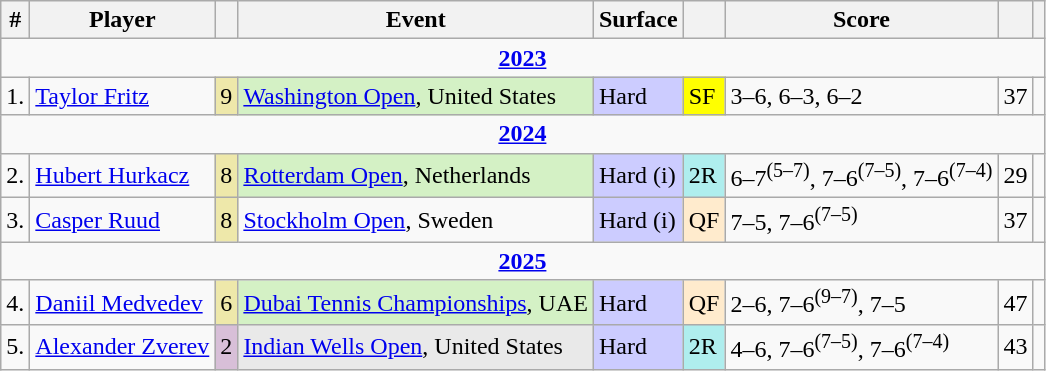<table class="wikitable sortable">
<tr>
<th class="unsortable">#</th>
<th>Player</th>
<th></th>
<th>Event</th>
<th>Surface</th>
<th class="unsortable"></th>
<th class="unsortable">Score</th>
<th class="unsortable"></th>
<th class="unsortable"></th>
</tr>
<tr>
<td colspan="9" style="text-align:center"><strong><a href='#'>2023</a></strong></td>
</tr>
<tr>
<td>1.</td>
<td> <a href='#'>Taylor Fritz</a></td>
<td bgcolor=eee8aa>9</td>
<td bgcolor=d4f1c5><a href='#'>Washington Open</a>, United States</td>
<td bgcolor=ccccff>Hard</td>
<td bgcolor=yellow>SF</td>
<td>3–6, 6–3, 6–2</td>
<td>37</td>
<td></td>
</tr>
<tr>
<td colspan="9" style="text-align:center"><strong><a href='#'>2024</a></strong></td>
</tr>
<tr>
<td>2.</td>
<td> <a href='#'>Hubert Hurkacz</a></td>
<td bgcolor=eee8aa>8</td>
<td bgcolor=d4f1c5><a href='#'>Rotterdam Open</a>, Netherlands</td>
<td bgcolor=ccccff>Hard (i)</td>
<td bgcolor=afeeee>2R</td>
<td>6–7<sup>(5–7)</sup>, 7–6<sup>(7–5)</sup>, 7–6<sup>(7–4)</sup></td>
<td>29</td>
<td></td>
</tr>
<tr>
<td>3.</td>
<td> <a href='#'>Casper Ruud</a></td>
<td bgcolor=eee8aa>8</td>
<td><a href='#'>Stockholm Open</a>, Sweden</td>
<td bgcolor=ccccff>Hard (i)</td>
<td bgcolor=ffebcd>QF</td>
<td>7–5, 7–6<sup>(7–5)</sup></td>
<td>37</td>
<td></td>
</tr>
<tr>
<td colspan="9" style="text-align:center"><strong><a href='#'>2025</a></strong></td>
</tr>
<tr>
<td>4.</td>
<td> <a href='#'>Daniil Medvedev</a></td>
<td bgcolor=eee8aa>6</td>
<td bgcolor=d4f1c5><a href='#'>Dubai Tennis Championships</a>, UAE</td>
<td bgcolor=ccccff>Hard</td>
<td bgcolor=ffebcd>QF</td>
<td>2–6, 7–6<sup>(9–7)</sup>, 7–5</td>
<td>47</td>
<td></td>
</tr>
<tr>
<td>5.</td>
<td> <a href='#'>Alexander Zverev</a></td>
<td bgcolor=thistle>2</td>
<td bgcolor=e9e9e9><a href='#'>Indian Wells Open</a>, United States</td>
<td bgcolor=ccccff>Hard</td>
<td bgcolor=afeeee>2R</td>
<td>4–6, 7–6<sup>(7–5)</sup>, 7–6<sup>(7–4)</sup></td>
<td>43</td>
<td></td>
</tr>
</table>
